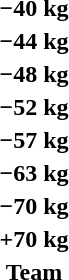<table>
<tr>
<th rowspan=2>−40 kg</th>
<td rowspan=2></td>
<td rowspan=2></td>
<td></td>
</tr>
<tr>
<td></td>
</tr>
<tr>
<th rowspan=2>−44 kg</th>
<td rowspan=2></td>
<td rowspan=2></td>
<td></td>
</tr>
<tr>
<td></td>
</tr>
<tr>
<th rowspan=2>−48 kg</th>
<td rowspan=2></td>
<td rowspan=2></td>
<td></td>
</tr>
<tr>
<td></td>
</tr>
<tr>
<th rowspan=2>−52 kg</th>
<td rowspan=2></td>
<td rowspan=2></td>
<td></td>
</tr>
<tr>
<td></td>
</tr>
<tr>
<th rowspan=2>−57 kg</th>
<td rowspan=2></td>
<td rowspan=2></td>
<td></td>
</tr>
<tr>
<td></td>
</tr>
<tr>
<th rowspan=2>−63 kg</th>
<td rowspan=2></td>
<td rowspan=2></td>
<td></td>
</tr>
<tr>
<td></td>
</tr>
<tr>
<th rowspan=2>−70 kg</th>
<td rowspan=2></td>
<td rowspan=2></td>
<td></td>
</tr>
<tr>
<td></td>
</tr>
<tr>
<th rowspan=2>+70 kg</th>
<td rowspan=2></td>
<td rowspan=2></td>
<td></td>
</tr>
<tr>
<td></td>
</tr>
<tr>
<th rowspan=2>Team</th>
<td rowspan=2></td>
<td rowspan=2></td>
<td></td>
</tr>
<tr>
<td></td>
</tr>
</table>
